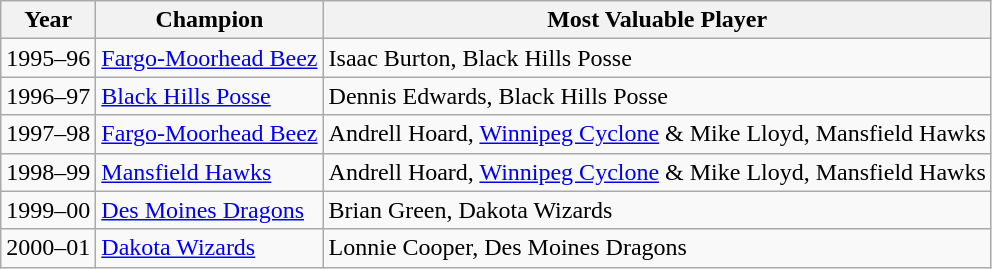<table class="wikitable">
<tr>
<th>Year</th>
<th>Champion</th>
<th>Most Valuable Player</th>
</tr>
<tr>
<td>1995–96</td>
<td><a href='#'>Fargo-Moorhead Beez</a></td>
<td>Isaac Burton, Black Hills Posse</td>
</tr>
<tr>
<td>1996–97</td>
<td><a href='#'>Black Hills Posse</a></td>
<td>Dennis Edwards, Black Hills Posse</td>
</tr>
<tr>
<td>1997–98</td>
<td><a href='#'>Fargo-Moorhead Beez</a></td>
<td>Andrell Hoard, <a href='#'>Winnipeg Cyclone</a> & Mike Lloyd, Mansfield Hawks</td>
</tr>
<tr>
<td>1998–99</td>
<td><a href='#'>Mansfield Hawks</a></td>
<td>Andrell Hoard, <a href='#'>Winnipeg Cyclone</a> & Mike Lloyd, Mansfield Hawks</td>
</tr>
<tr>
<td>1999–00</td>
<td><a href='#'>Des Moines Dragons</a></td>
<td>Brian Green, Dakota Wizards</td>
</tr>
<tr>
<td>2000–01</td>
<td><a href='#'>Dakota Wizards</a></td>
<td>Lonnie Cooper, Des Moines Dragons</td>
</tr>
</table>
